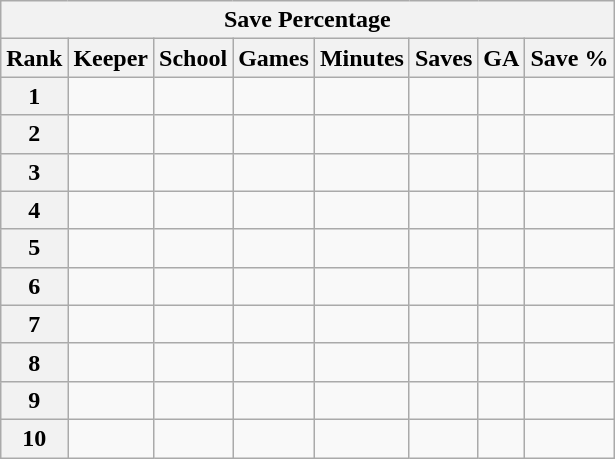<table class="wikitable">
<tr>
<th colspan=8>Save Percentage</th>
</tr>
<tr>
<th>Rank</th>
<th>Keeper</th>
<th>School</th>
<th>Games</th>
<th>Minutes</th>
<th>Saves</th>
<th>GA</th>
<th>Save %</th>
</tr>
<tr>
<th>1</th>
<td></td>
<td></td>
<td style="text-align:center;"></td>
<td style="text-align:center;"></td>
<td style="text-align:center;"></td>
<td style="text-align:center;"></td>
<td style="text-align:center;"></td>
</tr>
<tr>
<th>2</th>
<td></td>
<td></td>
<td style="text-align:center;"></td>
<td style="text-align:center;"></td>
<td style="text-align:center;"></td>
<td style="text-align:center;"></td>
<td style="text-align:center;"></td>
</tr>
<tr>
<th>3</th>
<td></td>
<td></td>
<td style="text-align:center;"></td>
<td style="text-align:center;"></td>
<td style="text-align:center;"></td>
<td style="text-align:center;"></td>
<td style="text-align:center;"></td>
</tr>
<tr>
<th>4</th>
<td></td>
<td></td>
<td style="text-align:center;"></td>
<td style="text-align:center;"></td>
<td style="text-align:center;"></td>
<td style="text-align:center;"></td>
<td style="text-align:center;"></td>
</tr>
<tr>
<th>5</th>
<td></td>
<td></td>
<td style="text-align:center;"></td>
<td style="text-align:center;"></td>
<td style="text-align:center;"></td>
<td style="text-align:center;"></td>
<td style="text-align:center;"></td>
</tr>
<tr>
<th>6</th>
<td></td>
<td></td>
<td style="text-align:center;"></td>
<td style="text-align:center;"></td>
<td style="text-align:center;"></td>
<td style="text-align:center;"></td>
<td style="text-align:center;"></td>
</tr>
<tr>
<th>7</th>
<td></td>
<td></td>
<td style="text-align:center;"></td>
<td style="text-align:center;"></td>
<td style="text-align:center;"></td>
<td style="text-align:center;"></td>
<td style="text-align:center;"></td>
</tr>
<tr>
<th>8</th>
<td></td>
<td></td>
<td style="text-align:center;"></td>
<td style="text-align:center;"></td>
<td style="text-align:center;"></td>
<td style="text-align:center;"></td>
<td style="text-align:center;"></td>
</tr>
<tr>
<th>9</th>
<td></td>
<td></td>
<td style="text-align:center;"></td>
<td style="text-align:center;"></td>
<td style="text-align:center;"></td>
<td style="text-align:center;"></td>
<td style="text-align:center;"></td>
</tr>
<tr>
<th>10</th>
<td></td>
<td></td>
<td style="text-align:center;"></td>
<td style="text-align:center;"></td>
<td style="text-align:center;"></td>
<td style="text-align:center;"></td>
<td style="text-align:center;"></td>
</tr>
</table>
